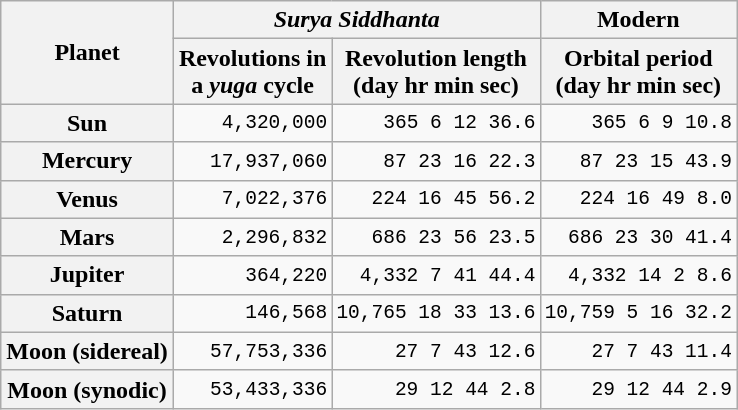<table class="wikitable plainrowheaders" style="text-align:right;">
<tr>
<th scope="col" rowspan="2">Planet</th>
<th colspan="2" scope="colgroup"><em>Surya Siddhanta</em></th>
<th scope="col">Modern</th>
</tr>
<tr>
<th scope="col">Revolutions in<br>a <em>yuga</em> cycle</th>
<th scope="col">Revolution length<br>(day hr min sec)</th>
<th scope="col">Orbital period<br>(day hr min sec)</th>
</tr>
<tr>
<th scope="row">Sun</th>
<td style="font-family:monospace;">4,320,000</td>
<td style="font-family:monospace;"><span>365  6 12 36.6</span></td>
<td style="font-family:monospace;"><span>365  6  9 10.8</span></td>
</tr>
<tr>
<th scope="row">Mercury</th>
<td style="font-family:monospace;">17,937,060</td>
<td style="font-family:monospace;"><span>87 23 16 22.3</span></td>
<td style="font-family:monospace;"><span>87 23 15 43.9</span></td>
</tr>
<tr>
<th scope="row">Venus</th>
<td style="font-family:monospace;">7,022,376</td>
<td style="font-family:monospace;"><span>224 16 45 56.2</span></td>
<td style="font-family:monospace;"><span>224 16 49  8.0</span></td>
</tr>
<tr>
<th scope="row">Mars</th>
<td style="font-family:monospace;">2,296,832</td>
<td style="font-family:monospace;"><span>686 23 56 23.5</span></td>
<td style="font-family:monospace;"><span>686 23 30 41.4</span></td>
</tr>
<tr>
<th scope="row">Jupiter</th>
<td style="font-family:monospace;">364,220</td>
<td style="font-family:monospace;"><span>4,332  7 41 44.4</span></td>
<td style="font-family:monospace;"><span>4,332 14  2  8.6</span></td>
</tr>
<tr>
<th scope="row">Saturn</th>
<td style="font-family:monospace;">146,568</td>
<td style="font-family:monospace;"><span>10,765 18 33 13.6</span></td>
<td style="font-family:monospace;"><span>10,759  5 16 32.2</span></td>
</tr>
<tr>
<th scope="row">Moon (sidereal)</th>
<td style="font-family:monospace;">57,753,336</td>
<td style="font-family:monospace;"><span>27  7 43 12.6</span></td>
<td style="font-family:monospace;"><span>27  7 43 11.4</span></td>
</tr>
<tr>
<th scope="row">Moon (synodic)</th>
<td style="font-family:monospace;">53,433,336</td>
<td style="font-family:monospace;"><span>29 12 44  2.8</span></td>
<td style="font-family:monospace;"><span>29 12 44  2.9</span></td>
</tr>
</table>
